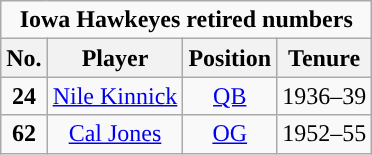<table class="wikitable sortable" style="text-align:center">
<tr>
<td colspan="4"><strong>Iowa Hawkeyes retired numbers</strong></td>
</tr>
<tr>
<th>No.</th>
<th>Player</th>
<th>Position</th>
<th>Tenure</th>
</tr>
<tr>
<td><strong>24</strong></td>
<td><a href='#'>Nile Kinnick</a></td>
<td><a href='#'>QB</a></td>
<td>1936–39</td>
</tr>
<tr>
<td><strong>62</strong></td>
<td><a href='#'>Cal Jones</a></td>
<td><a href='#'>OG</a></td>
<td>1952–55</td>
</tr>
</table>
